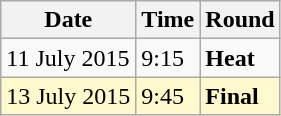<table class="wikitable">
<tr>
<th>Date</th>
<th>Time</th>
<th>Round</th>
</tr>
<tr>
<td>11 July 2015</td>
<td>9:15</td>
<td><strong>Heat</strong></td>
</tr>
<tr style=background:lemonchiffon>
<td>13 July 2015</td>
<td>9:45</td>
<td><strong>Final</strong></td>
</tr>
</table>
